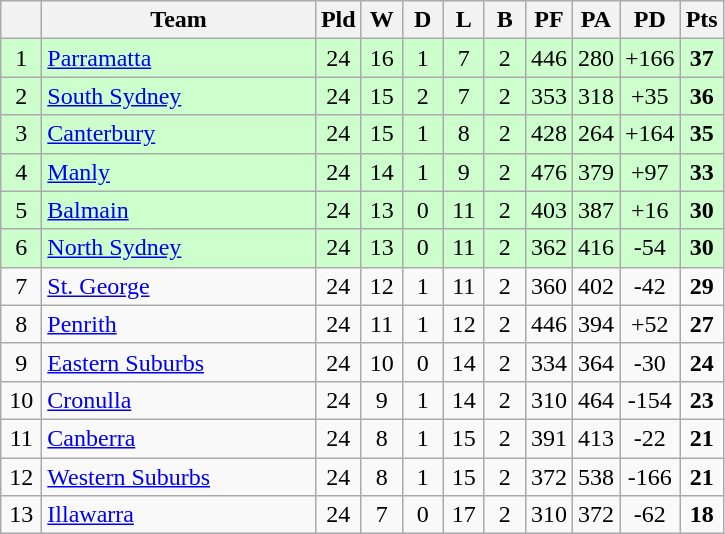<table class="wikitable" style="text-align:center;">
<tr>
<th width=20 abbr="Position×"></th>
<th width=175>Team</th>
<th width=20 abbr="Played">Pld</th>
<th width=20 abbr="Won">W</th>
<th width=20 abbr="Drawn">D</th>
<th width=20 abbr="Lost">L</th>
<th width=20 abbr="Bye">B</th>
<th width=20 abbr="Points for">PF</th>
<th width=20 abbr="Points against">PA</th>
<th width=20 abbr="Points difference">PD</th>
<th width=20 abbr="Points">Pts</th>
</tr>
<tr style="background: #ccffcc;">
<td>1</td>
<td style="text-align:left;"> <a href='#'>Parramatta</a></td>
<td>24</td>
<td>16</td>
<td>1</td>
<td>7</td>
<td>2</td>
<td>446</td>
<td>280</td>
<td>+166</td>
<td><strong>37</strong></td>
</tr>
<tr style="background: #ccffcc;">
<td>2</td>
<td style="text-align:left;"> <a href='#'>South Sydney</a></td>
<td>24</td>
<td>15</td>
<td>2</td>
<td>7</td>
<td>2</td>
<td>353</td>
<td>318</td>
<td>+35</td>
<td><strong>36</strong></td>
</tr>
<tr style="background: #ccffcc;">
<td>3</td>
<td style="text-align:left;"> <a href='#'>Canterbury</a></td>
<td>24</td>
<td>15</td>
<td>1</td>
<td>8</td>
<td>2</td>
<td>428</td>
<td>264</td>
<td>+164</td>
<td><strong>35</strong></td>
</tr>
<tr style="background: #ccffcc;">
<td>4</td>
<td style="text-align:left;"> <a href='#'>Manly</a></td>
<td>24</td>
<td>14</td>
<td>1</td>
<td>9</td>
<td>2</td>
<td>476</td>
<td>379</td>
<td>+97</td>
<td><strong>33</strong></td>
</tr>
<tr style="background: #ccffcc;">
<td>5</td>
<td style="text-align:left;"> <a href='#'>Balmain</a></td>
<td>24</td>
<td>13</td>
<td>0</td>
<td>11</td>
<td>2</td>
<td>403</td>
<td>387</td>
<td>+16</td>
<td><strong>30</strong></td>
</tr>
<tr style="background: #ccffcc;">
<td>6</td>
<td style="text-align:left;"> <a href='#'>North Sydney</a></td>
<td>24</td>
<td>13</td>
<td>0</td>
<td>11</td>
<td>2</td>
<td>362</td>
<td>416</td>
<td>-54</td>
<td><strong>30</strong></td>
</tr>
<tr>
<td>7</td>
<td style="text-align:left;"> <a href='#'>St. George</a></td>
<td>24</td>
<td>12</td>
<td>1</td>
<td>11</td>
<td>2</td>
<td>360</td>
<td>402</td>
<td>-42</td>
<td><strong>29</strong></td>
</tr>
<tr>
<td>8</td>
<td style="text-align:left;"> <a href='#'>Penrith</a></td>
<td>24</td>
<td>11</td>
<td>1</td>
<td>12</td>
<td>2</td>
<td>446</td>
<td>394</td>
<td>+52</td>
<td><strong>27</strong></td>
</tr>
<tr>
<td>9</td>
<td style="text-align:left;"> <a href='#'>Eastern Suburbs</a></td>
<td>24</td>
<td>10</td>
<td>0</td>
<td>14</td>
<td>2</td>
<td>334</td>
<td>364</td>
<td>-30</td>
<td><strong>24</strong></td>
</tr>
<tr>
<td>10</td>
<td style="text-align:left;"> <a href='#'>Cronulla</a></td>
<td>24</td>
<td>9</td>
<td>1</td>
<td>14</td>
<td>2</td>
<td>310</td>
<td>464</td>
<td>-154</td>
<td><strong>23</strong></td>
</tr>
<tr>
<td>11</td>
<td style="text-align:left;"> <a href='#'>Canberra</a></td>
<td>24</td>
<td>8</td>
<td>1</td>
<td>15</td>
<td>2</td>
<td>391</td>
<td>413</td>
<td>-22</td>
<td><strong>21</strong></td>
</tr>
<tr>
<td>12</td>
<td style="text-align:left;"> <a href='#'>Western Suburbs</a></td>
<td>24</td>
<td>8</td>
<td>1</td>
<td>15</td>
<td>2</td>
<td>372</td>
<td>538</td>
<td>-166</td>
<td><strong>21</strong></td>
</tr>
<tr>
<td>13</td>
<td style="text-align:left;"> <a href='#'>Illawarra</a></td>
<td>24</td>
<td>7</td>
<td>0</td>
<td>17</td>
<td>2</td>
<td>310</td>
<td>372</td>
<td>-62</td>
<td><strong>18</strong></td>
</tr>
</table>
